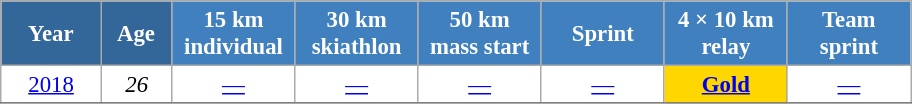<table class="wikitable" style="font-size:95%; text-align:center; border:grey solid 1px; border-collapse:collapse; background:#ffffff;">
<tr>
<th style="background-color:#369; color:white; width:60px;"> Year </th>
<th style="background-color:#369; color:white; width:40px;"> Age </th>
<th style="background-color:#4180be; color:white; width:75px;"> 15 km <br> individual </th>
<th style="background-color:#4180be; color:white; width:75px;"> 30 km <br> skiathlon </th>
<th style="background-color:#4180be; color:white; width:75px;"> 50 km <br> mass start </th>
<th style="background-color:#4180be; color:white; width:75px;"> Sprint </th>
<th style="background-color:#4180be; color:white; width:75px;"> 4 × 10 km <br> relay </th>
<th style="background-color:#4180be; color:white; width:75px;"> Team <br> sprint </th>
</tr>
<tr>
<td><a href='#'>2018</a></td>
<td><em>26</em></td>
<td><a href='#'>—</a></td>
<td><a href='#'>—</a></td>
<td><a href='#'>—</a></td>
<td><a href='#'>—</a></td>
<td bgcolor=gold><a href='#'><strong>Gold</strong></a></td>
<td><a href='#'>—</a></td>
</tr>
<tr>
</tr>
</table>
